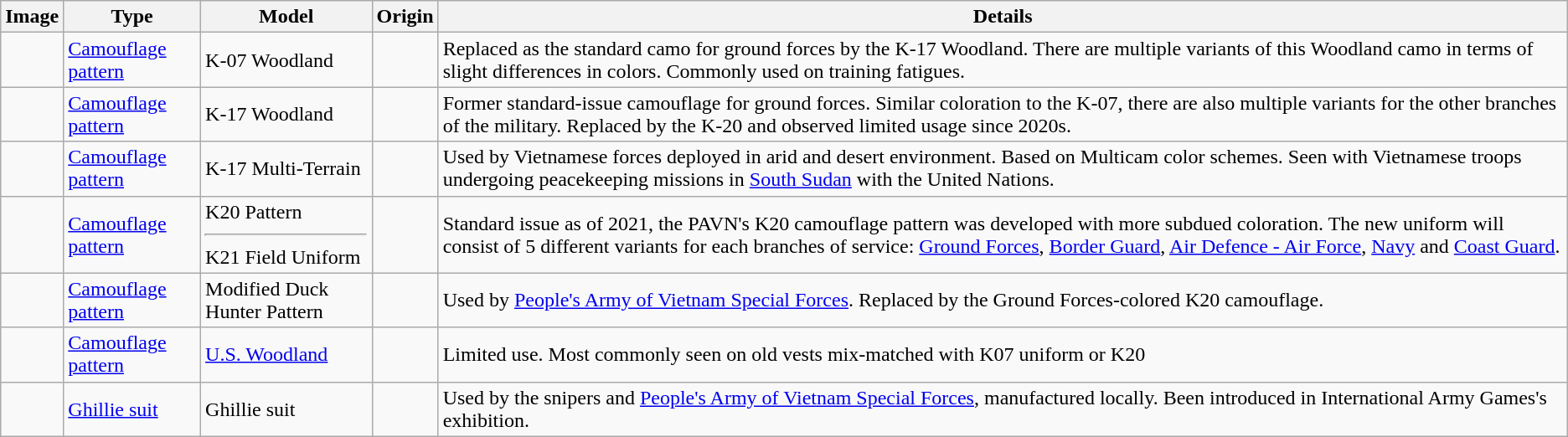<table class="wikitable">
<tr>
<th>Image</th>
<th>Type</th>
<th>Model</th>
<th>Origin</th>
<th>Details</th>
</tr>
<tr>
<td></td>
<td><a href='#'>Camouflage pattern</a></td>
<td>K-07 Woodland</td>
<td></td>
<td>Replaced as the standard camo for ground forces by the K-17 Woodland. There are multiple variants of this Woodland camo in terms of slight differences in colors. Commonly used on training fatigues.</td>
</tr>
<tr>
<td></td>
<td><a href='#'>Camouflage pattern</a></td>
<td>K-17 Woodland</td>
<td></td>
<td>Former standard-issue camouflage for ground forces. Similar coloration to the K-07, there are also multiple variants for the other branches of the military. Replaced by the K-20 and observed limited usage since 2020s.</td>
</tr>
<tr>
<td></td>
<td><a href='#'>Camouflage pattern</a></td>
<td>K-17 Multi-Terrain</td>
<td></td>
<td>Used by Vietnamese forces deployed in arid and desert environment. Based on Multicam color schemes. Seen with Vietnamese troops undergoing peacekeeping missions in <a href='#'>South Sudan</a> with the United Nations.</td>
</tr>
<tr>
<td></td>
<td><a href='#'>Camouflage pattern</a></td>
<td>K20 Pattern<hr>K21 Field Uniform</td>
<td></td>
<td>Standard issue as of 2021, the PAVN's K20 camouflage pattern was developed with more subdued coloration. The new uniform will consist of 5 different variants for each branches of service: <a href='#'>Ground Forces</a>, <a href='#'>Border Guard</a>, <a href='#'>Air Defence - Air Force</a>, <a href='#'>Navy</a> and <a href='#'>Coast Guard</a>.</td>
</tr>
<tr>
<td></td>
<td><a href='#'>Camouflage pattern</a></td>
<td>Modified Duck Hunter Pattern</td>
<td></td>
<td>Used by <a href='#'>People's Army of Vietnam Special Forces</a>. Replaced by the Ground Forces-colored K20 camouflage.</td>
</tr>
<tr>
<td></td>
<td><a href='#'>Camouflage pattern</a></td>
<td><a href='#'>U.S. Woodland</a></td>
<td></td>
<td>Limited use. Most commonly seen on old vests mix-matched with K07 uniform or K20</td>
</tr>
<tr>
<td></td>
<td><a href='#'>Ghillie suit</a></td>
<td>Ghillie suit</td>
<td></td>
<td>Used by the snipers and <a href='#'>People's Army of Vietnam Special Forces</a>, manufactured locally. Been introduced in International Army Games's exhibition.</td>
</tr>
</table>
